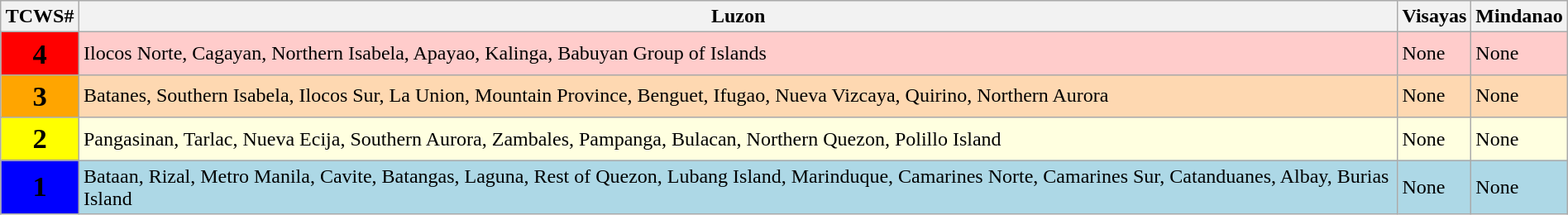<table class="wikitable" style="margin:1em auto 1em auto;">
<tr>
<th width="5%">TCWS#</th>
<th>Luzon</th>
<th>Visayas</th>
<th>Mindanao</th>
</tr>
<tr>
<th style="background-color:#ff0000"><big><big>4</big></big></th>
<td style="background-color:#ffcccb">Ilocos Norte, Cagayan, Northern Isabela, Apayao, Kalinga, Babuyan Group of Islands</td>
<td style="background-color:#ffcccb">None</td>
<td style="background-color:#ffcccb">None</td>
</tr>
<tr>
<th style="background-color:#ffa500"><big><big>3</big></big></th>
<td style="background-color:#fed8b1">Batanes, Southern Isabela, Ilocos Sur, La Union, Mountain Province, Benguet, Ifugao, Nueva Vizcaya, Quirino, Northern Aurora</td>
<td style="background-color:#fed8b1">None</td>
<td style="background-color:#fed8b1">None</td>
</tr>
<tr>
<th style="background-color:#ffff00"><big><big>2</big></big></th>
<td style="background-color:#ffffe0">Pangasinan, Tarlac, Nueva Ecija, Southern Aurora, Zambales, Pampanga, Bulacan, Northern Quezon, Polillo Island</td>
<td style="background-color:#ffffe0">None</td>
<td style="background-color:#ffffe0">None</td>
</tr>
<tr>
<th style="background-color:#0000ff"><big><big>1</big></big></th>
<td style="background-color:#add8e6">Bataan, Rizal, Metro Manila, Cavite, Batangas, Laguna, Rest of Quezon, Lubang Island, Marinduque, Camarines Norte, Camarines Sur, Catanduanes, Albay, Burias Island</td>
<td style="background-color:#add8e6">None</td>
<td style="background-color:#add8e6">None</td>
</tr>
</table>
